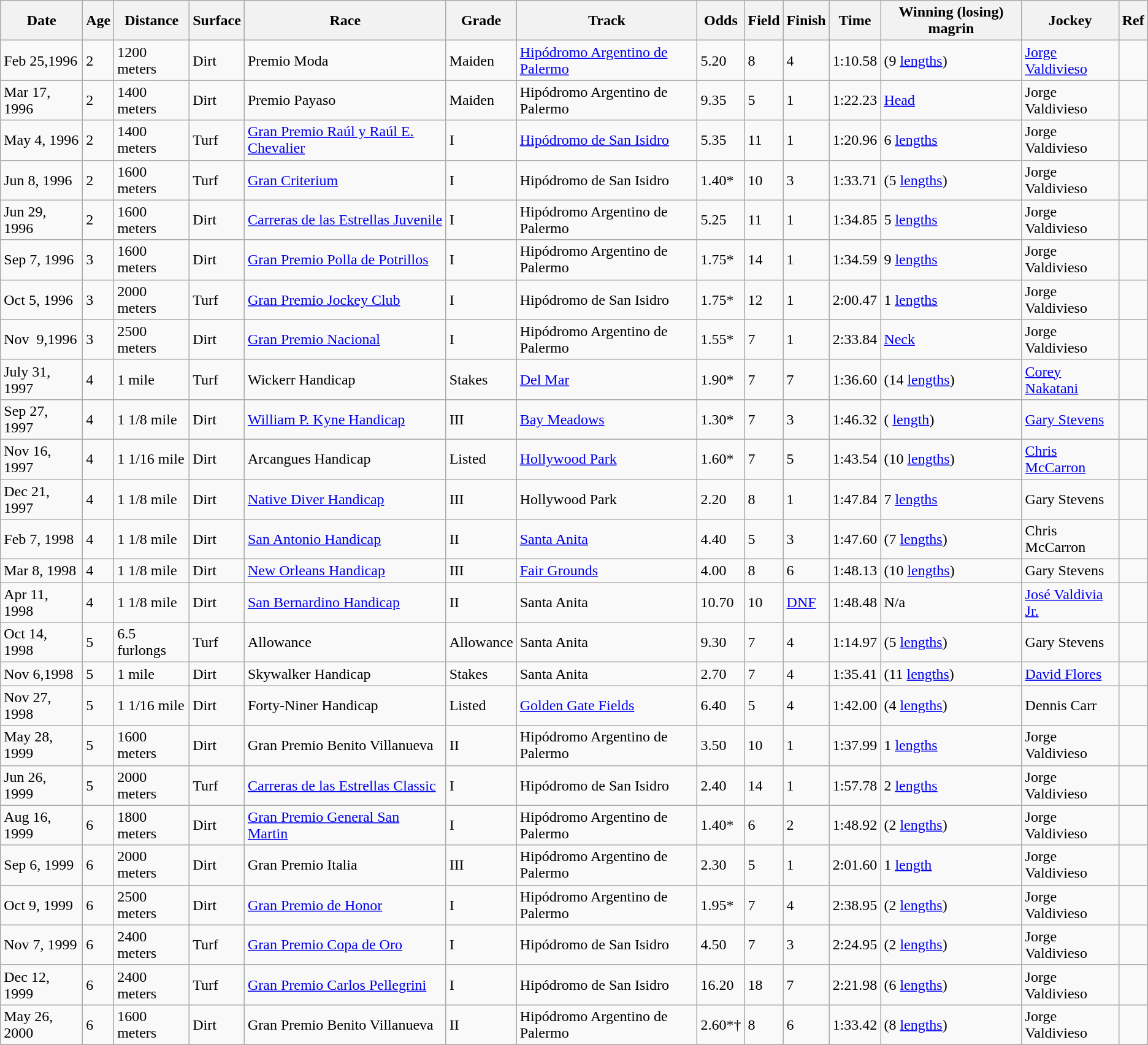<table class="wikitable">
<tr>
<th>Date</th>
<th>Age</th>
<th>Distance</th>
<th>Surface</th>
<th>Race</th>
<th>Grade</th>
<th>Track</th>
<th>Odds</th>
<th>Field</th>
<th>Finish</th>
<th>Time</th>
<th>Winning (losing) magrin</th>
<th>Jockey</th>
<th>Ref</th>
</tr>
<tr>
<td>Feb  25,1996</td>
<td>2</td>
<td>1200 meters</td>
<td>Dirt</td>
<td>Premio Moda</td>
<td>Maiden</td>
<td><a href='#'>Hipódromo Argentino de Palermo</a></td>
<td>5.20</td>
<td>8</td>
<td>4</td>
<td>1:10.58</td>
<td>(9 <a href='#'>lengths</a>)</td>
<td><a href='#'>Jorge Valdivieso</a></td>
<td></td>
</tr>
<tr>
<td>Mar 17, 1996</td>
<td>2</td>
<td>1400 meters</td>
<td>Dirt</td>
<td>Premio Payaso</td>
<td>Maiden</td>
<td>Hipódromo Argentino de Palermo</td>
<td>9.35</td>
<td>5</td>
<td>1</td>
<td>1:22.23</td>
<td><a href='#'>Head</a></td>
<td>Jorge Valdivieso</td>
<td></td>
</tr>
<tr>
<td>May 4, 1996</td>
<td>2</td>
<td>1400 meters</td>
<td>Turf</td>
<td><a href='#'>Gran Premio Raúl y Raúl E. Chevalier</a></td>
<td>I</td>
<td><a href='#'>Hipódromo de San Isidro</a></td>
<td>5.35</td>
<td>11</td>
<td>1</td>
<td>1:20.96</td>
<td>6 <a href='#'>lengths</a></td>
<td>Jorge Valdivieso</td>
<td></td>
</tr>
<tr>
<td>Jun 8, 1996</td>
<td>2</td>
<td>1600 meters</td>
<td>Turf</td>
<td><a href='#'>Gran Criterium</a></td>
<td>I</td>
<td>Hipódromo de San Isidro</td>
<td>1.40*</td>
<td>10</td>
<td>3</td>
<td>1:33.71</td>
<td>(5 <a href='#'>lengths</a>)</td>
<td>Jorge Valdivieso</td>
<td></td>
</tr>
<tr>
<td>Jun 29, 1996</td>
<td>2</td>
<td>1600 meters</td>
<td>Dirt</td>
<td><a href='#'>Carreras de las Estrellas Juvenile</a></td>
<td>I</td>
<td>Hipódromo Argentino de Palermo</td>
<td>5.25</td>
<td>11</td>
<td>1</td>
<td>1:34.85</td>
<td>5 <a href='#'>lengths</a></td>
<td>Jorge Valdivieso</td>
<td></td>
</tr>
<tr>
<td>Sep 7, 1996</td>
<td>3</td>
<td>1600 meters</td>
<td>Dirt</td>
<td><a href='#'>Gran Premio Polla de Potrillos</a></td>
<td>I</td>
<td>Hipódromo Argentino de Palermo</td>
<td>1.75*</td>
<td>14</td>
<td>1</td>
<td>1:34.59</td>
<td>9 <a href='#'>lengths</a></td>
<td>Jorge Valdivieso</td>
<td></td>
</tr>
<tr>
<td>Oct 5, 1996</td>
<td>3</td>
<td>2000 meters</td>
<td>Turf</td>
<td><a href='#'>Gran Premio Jockey Club</a></td>
<td>I</td>
<td>Hipódromo de San Isidro</td>
<td>1.75*</td>
<td>12</td>
<td>1</td>
<td>2:00.47</td>
<td>1 <a href='#'>lengths</a></td>
<td>Jorge Valdivieso</td>
<td></td>
</tr>
<tr>
<td>Nov  9,1996</td>
<td>3</td>
<td>2500 meters</td>
<td>Dirt</td>
<td><a href='#'>Gran Premio Nacional</a></td>
<td>I</td>
<td>Hipódromo Argentino de Palermo</td>
<td>1.55*</td>
<td>7</td>
<td>1</td>
<td>2:33.84</td>
<td><a href='#'>Neck</a></td>
<td>Jorge Valdivieso</td>
<td></td>
</tr>
<tr>
<td>July 31, 1997</td>
<td>4</td>
<td>1 mile</td>
<td>Turf</td>
<td>Wickerr Handicap</td>
<td>Stakes</td>
<td><a href='#'>Del Mar</a></td>
<td>1.90*</td>
<td>7</td>
<td>7</td>
<td>1:36.60</td>
<td>(14 <a href='#'>lengths</a>)</td>
<td><a href='#'>Corey Nakatani</a></td>
<td></td>
</tr>
<tr>
<td>Sep 27, 1997</td>
<td>4</td>
<td>1 1/8 mile</td>
<td>Dirt</td>
<td><a href='#'>William P. Kyne Handicap</a></td>
<td>III</td>
<td><a href='#'>Bay Meadows</a></td>
<td>1.30*</td>
<td>7</td>
<td>3</td>
<td>1:46.32</td>
<td>( <a href='#'>length</a>)</td>
<td><a href='#'>Gary Stevens</a></td>
<td></td>
</tr>
<tr>
<td>Nov 16, 1997</td>
<td>4</td>
<td>1 1/16 mile</td>
<td>Dirt</td>
<td>Arcangues Handicap</td>
<td>Listed</td>
<td><a href='#'>Hollywood Park</a></td>
<td>1.60*</td>
<td>7</td>
<td>5</td>
<td>1:43.54</td>
<td>(10 <a href='#'>lengths</a>)</td>
<td><a href='#'>Chris McCarron</a></td>
<td></td>
</tr>
<tr>
<td>Dec 21, 1997</td>
<td>4</td>
<td>1 1/8 mile</td>
<td>Dirt</td>
<td><a href='#'>Native Diver Handicap</a></td>
<td>III</td>
<td>Hollywood Park</td>
<td>2.20</td>
<td>8</td>
<td>1</td>
<td>1:47.84</td>
<td>7 <a href='#'>lengths</a></td>
<td>Gary Stevens</td>
<td></td>
</tr>
<tr>
<td>Feb 7, 1998</td>
<td>4</td>
<td>1 1/8 mile</td>
<td>Dirt</td>
<td><a href='#'>San Antonio Handicap</a></td>
<td>II</td>
<td><a href='#'>Santa Anita</a></td>
<td>4.40</td>
<td>5</td>
<td>3</td>
<td>1:47.60</td>
<td>(7 <a href='#'>lengths</a>)</td>
<td>Chris McCarron</td>
<td></td>
</tr>
<tr>
<td>Mar 8, 1998</td>
<td>4</td>
<td>1 1/8 mile</td>
<td>Dirt</td>
<td><a href='#'>New Orleans Handicap</a></td>
<td>III</td>
<td><a href='#'>Fair Grounds</a></td>
<td>4.00</td>
<td>8</td>
<td>6</td>
<td>1:48.13</td>
<td>(10 <a href='#'>lengths</a>)</td>
<td>Gary Stevens</td>
<td></td>
</tr>
<tr>
<td>Apr 11, 1998</td>
<td>4</td>
<td>1 1/8 mile</td>
<td>Dirt</td>
<td><a href='#'>San Bernardino Handicap</a></td>
<td>II</td>
<td>Santa Anita</td>
<td>10.70</td>
<td>10</td>
<td><a href='#'>DNF</a></td>
<td>1:48.48</td>
<td>N/a</td>
<td><a href='#'>José Valdivia Jr.</a></td>
<td></td>
</tr>
<tr>
<td>Oct 14, 1998</td>
<td>5</td>
<td>6.5 furlongs</td>
<td>Turf</td>
<td>Allowance</td>
<td>Allowance</td>
<td>Santa Anita</td>
<td>9.30</td>
<td>7</td>
<td>4</td>
<td>1:14.97</td>
<td>(5 <a href='#'>lengths</a>)</td>
<td>Gary Stevens</td>
<td></td>
</tr>
<tr>
<td>Nov 6,1998</td>
<td>5</td>
<td>1 mile</td>
<td>Dirt</td>
<td>Skywalker Handicap</td>
<td>Stakes</td>
<td>Santa Anita</td>
<td>2.70</td>
<td>7</td>
<td>4</td>
<td>1:35.41</td>
<td>(11 <a href='#'>lengths</a>)</td>
<td><a href='#'>David Flores</a></td>
<td></td>
</tr>
<tr>
<td>Nov 27, 1998</td>
<td>5</td>
<td>1 1/16 mile</td>
<td>Dirt</td>
<td>Forty-Niner Handicap</td>
<td>Listed</td>
<td><a href='#'>Golden Gate Fields</a></td>
<td>6.40</td>
<td>5</td>
<td>4</td>
<td>1:42.00</td>
<td>(4 <a href='#'>lengths</a>)</td>
<td>Dennis Carr</td>
<td></td>
</tr>
<tr>
<td>May 28, 1999</td>
<td>5</td>
<td>1600 meters</td>
<td>Dirt</td>
<td>Gran Premio Benito Villanueva</td>
<td>II</td>
<td>Hipódromo Argentino de Palermo</td>
<td>3.50</td>
<td>10</td>
<td>1</td>
<td>1:37.99</td>
<td>1 <a href='#'>lengths</a></td>
<td>Jorge Valdivieso</td>
<td></td>
</tr>
<tr>
<td>Jun 26, 1999</td>
<td>5</td>
<td>2000 meters</td>
<td>Turf</td>
<td><a href='#'>Carreras de las Estrellas Classic</a></td>
<td>I</td>
<td>Hipódromo de San Isidro</td>
<td>2.40</td>
<td>14</td>
<td>1</td>
<td>1:57.78</td>
<td>2 <a href='#'>lengths</a></td>
<td>Jorge Valdivieso</td>
<td></td>
</tr>
<tr>
<td>Aug 16, 1999</td>
<td>6</td>
<td>1800 meters</td>
<td>Dirt</td>
<td><a href='#'>Gran Premio General San Martin</a></td>
<td>I</td>
<td>Hipódromo Argentino de Palermo</td>
<td>1.40*</td>
<td>6</td>
<td>2</td>
<td>1:48.92</td>
<td>(2 <a href='#'>lengths</a>)</td>
<td>Jorge Valdivieso</td>
<td></td>
</tr>
<tr>
<td>Sep 6, 1999</td>
<td>6</td>
<td>2000 meters</td>
<td>Dirt</td>
<td>Gran Premio Italia</td>
<td>III</td>
<td>Hipódromo Argentino de Palermo</td>
<td>2.30</td>
<td>5</td>
<td>1</td>
<td>2:01.60</td>
<td>1 <a href='#'>length</a></td>
<td>Jorge Valdivieso</td>
<td></td>
</tr>
<tr>
<td>Oct 9, 1999</td>
<td>6</td>
<td>2500 meters</td>
<td>Dirt</td>
<td><a href='#'>Gran Premio de Honor</a></td>
<td>I</td>
<td>Hipódromo Argentino de Palermo</td>
<td>1.95*</td>
<td>7</td>
<td>4</td>
<td>2:38.95</td>
<td>(2 <a href='#'>lengths</a>)</td>
<td>Jorge Valdivieso</td>
<td></td>
</tr>
<tr>
<td>Nov 7, 1999</td>
<td>6</td>
<td>2400 meters</td>
<td>Turf</td>
<td><a href='#'>Gran Premio Copa de Oro</a></td>
<td>I</td>
<td>Hipódromo de San Isidro</td>
<td>4.50</td>
<td>7</td>
<td>3</td>
<td>2:24.95</td>
<td>(2 <a href='#'>lengths</a>)</td>
<td>Jorge Valdivieso</td>
<td></td>
</tr>
<tr>
<td>Dec 12, 1999</td>
<td>6</td>
<td>2400 meters</td>
<td>Turf</td>
<td><a href='#'>Gran Premio Carlos Pellegrini</a></td>
<td>I</td>
<td>Hipódromo de San Isidro</td>
<td>16.20</td>
<td>18</td>
<td>7</td>
<td>2:21.98</td>
<td>(6 <a href='#'>lengths</a>)</td>
<td>Jorge Valdivieso</td>
<td></td>
</tr>
<tr>
<td>May 26, 2000</td>
<td>6</td>
<td>1600 meters</td>
<td>Dirt</td>
<td>Gran Premio Benito Villanueva</td>
<td>II</td>
<td>Hipódromo Argentino de Palermo</td>
<td>2.60*†</td>
<td>8</td>
<td>6</td>
<td>1:33.42</td>
<td>(8 <a href='#'>lengths</a>)</td>
<td>Jorge Valdivieso</td>
<td></td>
</tr>
</table>
